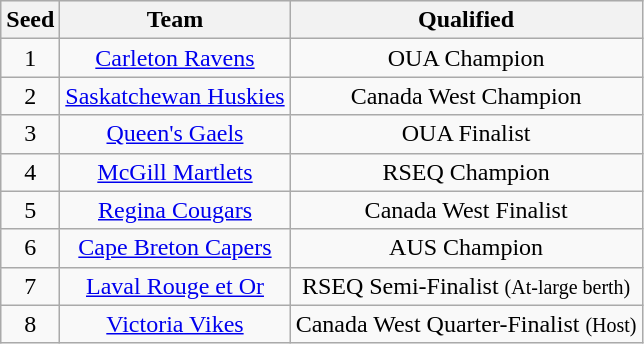<table class="wikitable sortable" style="text-align: center;">
<tr bgcolor="#efefef" align=center>
<th align=left>Seed</th>
<th align=left>Team</th>
<th align=left>Qualified</th>
</tr>
<tr align=center>
<td>1</td>
<td><a href='#'>Carleton Ravens</a></td>
<td>OUA Champion</td>
</tr>
<tr align=center>
<td>2</td>
<td><a href='#'>Saskatchewan Huskies</a></td>
<td>Canada West Champion</td>
</tr>
<tr align=center>
<td>3</td>
<td><a href='#'>Queen's Gaels</a></td>
<td>OUA Finalist</td>
</tr>
<tr align=center>
<td>4</td>
<td><a href='#'>McGill Martlets</a></td>
<td>RSEQ Champion</td>
</tr>
<tr align=center>
<td>5</td>
<td><a href='#'>Regina Cougars</a></td>
<td>Canada West Finalist</td>
</tr>
<tr align=center>
<td>6</td>
<td><a href='#'>Cape Breton Capers</a></td>
<td>AUS Champion</td>
</tr>
<tr align=center>
<td>7</td>
<td><a href='#'>Laval Rouge et Or</a></td>
<td>RSEQ Semi-Finalist <small>(At-large berth)</small></td>
</tr>
<tr align=center>
<td>8</td>
<td><a href='#'>Victoria Vikes</a></td>
<td>Canada West Quarter-Finalist <small>(Host)</small></td>
</tr>
</table>
